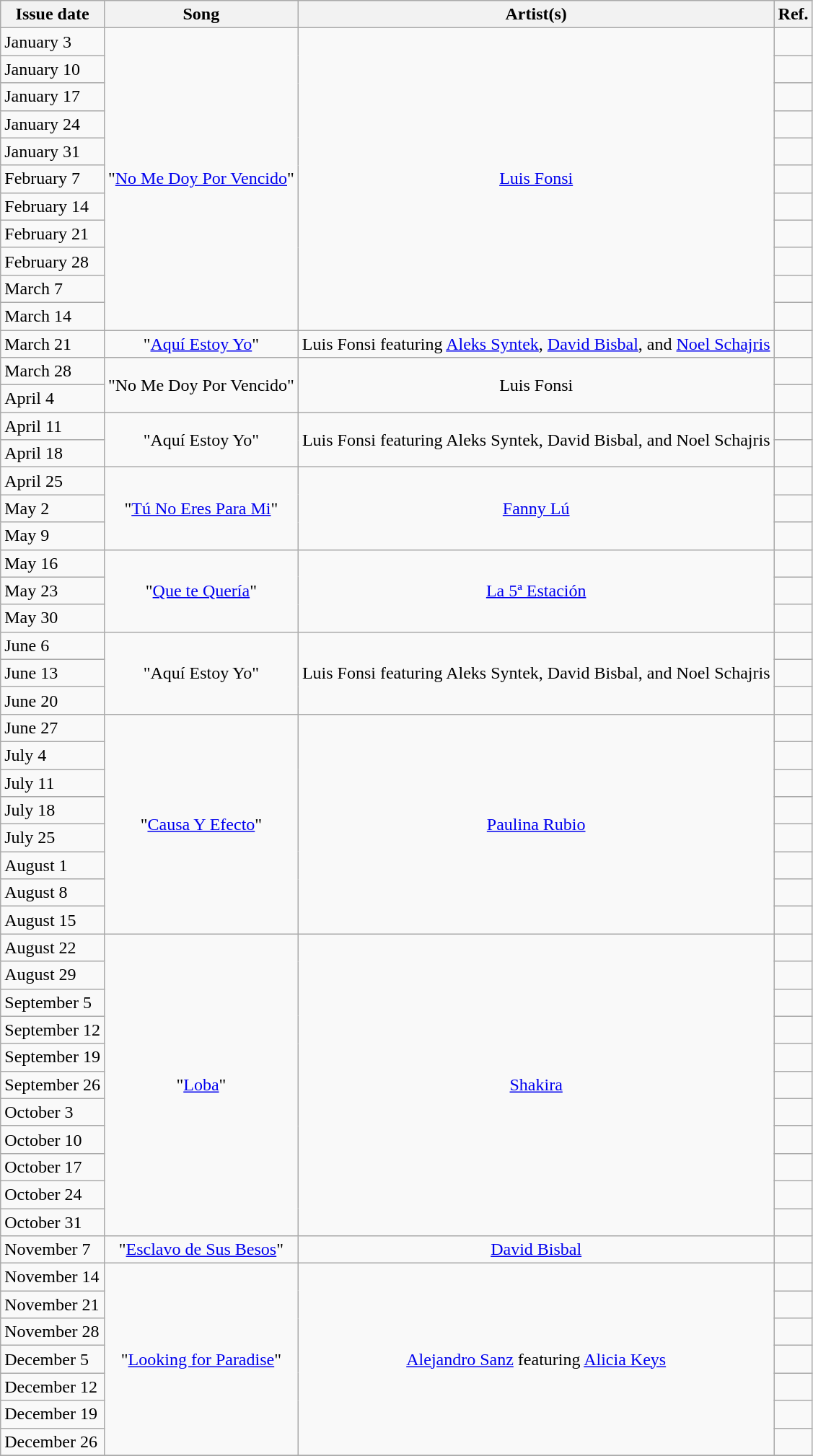<table class="wikitable">
<tr>
<th>Issue date</th>
<th>Song</th>
<th>Artist(s)</th>
<th>Ref.</th>
</tr>
<tr>
<td>January 3</td>
<td style="text-align: center;" rowspan="11">"<a href='#'>No Me Doy Por Vencido</a>"</td>
<td style="text-align: center;" rowspan="11"><a href='#'>Luis Fonsi</a></td>
<td style="text-align: center;"></td>
</tr>
<tr>
<td>January 10</td>
<td style="text-align: center;"></td>
</tr>
<tr>
<td>January 17</td>
<td style="text-align: center;"></td>
</tr>
<tr>
<td>January 24</td>
<td style="text-align: center;"></td>
</tr>
<tr>
<td>January 31</td>
<td style="text-align: center;"></td>
</tr>
<tr>
<td>February 7</td>
<td style="text-align: center;"></td>
</tr>
<tr>
<td>February 14</td>
<td style="text-align: center;"></td>
</tr>
<tr>
<td>February 21</td>
<td style="text-align: center;"></td>
</tr>
<tr>
<td>February 28</td>
<td style="text-align: center;"></td>
</tr>
<tr>
<td>March 7</td>
<td style="text-align: center;"></td>
</tr>
<tr>
<td>March 14</td>
<td style="text-align: center;"></td>
</tr>
<tr>
<td>March 21</td>
<td style="text-align: center;" rowspan="1">"<a href='#'>Aquí Estoy Yo</a>"</td>
<td style="text-align: center;" rowspan="1">Luis Fonsi featuring <a href='#'>Aleks Syntek</a>, <a href='#'>David Bisbal</a>, and <a href='#'>Noel Schajris</a></td>
<td style="text-align: center;"></td>
</tr>
<tr>
<td>March 28</td>
<td style="text-align: center;" rowspan="2">"No Me Doy Por Vencido"</td>
<td style="text-align: center;" rowspan="2">Luis Fonsi</td>
<td style="text-align: center;"></td>
</tr>
<tr>
<td>April 4</td>
<td style="text-align: center;"></td>
</tr>
<tr>
<td>April 11</td>
<td style="text-align: center;" rowspan="2">"Aquí Estoy Yo"</td>
<td style="text-align: center;" rowspan="2">Luis Fonsi featuring Aleks Syntek, David Bisbal, and Noel Schajris</td>
<td style="text-align: center;"></td>
</tr>
<tr>
<td>April 18</td>
<td style="text-align: center;"></td>
</tr>
<tr>
<td>April 25</td>
<td style="text-align: center;" rowspan="3">"<a href='#'>Tú No Eres Para Mi</a>"</td>
<td style="text-align: center;" rowspan="3"><a href='#'>Fanny Lú</a></td>
<td style="text-align: center;"></td>
</tr>
<tr>
<td>May 2</td>
<td style="text-align: center;"></td>
</tr>
<tr>
<td>May 9</td>
<td style="text-align: center;"></td>
</tr>
<tr>
<td>May 16</td>
<td style="text-align: center;" rowspan="3">"<a href='#'>Que te Quería</a>"</td>
<td style="text-align: center;" rowspan="3"><a href='#'>La 5ª Estación</a></td>
<td style="text-align: center;"></td>
</tr>
<tr>
<td>May 23</td>
<td style="text-align: center;"></td>
</tr>
<tr>
<td>May 30</td>
<td style="text-align: center;"></td>
</tr>
<tr>
<td>June 6</td>
<td style="text-align: center;" rowspan="3">"Aquí Estoy Yo"</td>
<td style="text-align: center;" rowspan="3">Luis Fonsi featuring Aleks Syntek, David Bisbal, and Noel Schajris</td>
<td style="text-align: center;"></td>
</tr>
<tr>
<td>June 13</td>
<td style="text-align: center;"></td>
</tr>
<tr>
<td>June 20</td>
<td style="text-align: center;"></td>
</tr>
<tr>
<td>June 27</td>
<td style="text-align: center;" rowspan="8">"<a href='#'>Causa Y Efecto</a>"</td>
<td style="text-align: center;" rowspan="8"><a href='#'>Paulina Rubio</a></td>
<td style="text-align: center;"></td>
</tr>
<tr>
<td>July 4</td>
<td style="text-align: center;"></td>
</tr>
<tr>
<td>July 11</td>
<td style="text-align: center;"></td>
</tr>
<tr>
<td>July 18</td>
<td style="text-align: center;"></td>
</tr>
<tr>
<td>July 25</td>
<td style="text-align: center;"></td>
</tr>
<tr>
<td>August 1</td>
<td style="text-align: center;"></td>
</tr>
<tr>
<td>August 8</td>
<td style="text-align: center;"></td>
</tr>
<tr>
<td>August 15</td>
<td style="text-align: center;"></td>
</tr>
<tr>
<td>August 22</td>
<td style="text-align: center;" rowspan="11">"<a href='#'>Loba</a>"</td>
<td style="text-align: center;" rowspan="11"><a href='#'>Shakira</a></td>
<td style="text-align: center;"></td>
</tr>
<tr>
<td>August 29</td>
<td style="text-align: center;"></td>
</tr>
<tr>
<td>September 5</td>
<td style="text-align: center;"></td>
</tr>
<tr>
<td>September 12</td>
<td style="text-align: center;"></td>
</tr>
<tr>
<td>September 19</td>
<td style="text-align: center;"></td>
</tr>
<tr>
<td>September 26</td>
<td style="text-align: center;"></td>
</tr>
<tr>
<td>October 3</td>
<td style="text-align: center;"></td>
</tr>
<tr>
<td>October 10</td>
<td style="text-align: center;"></td>
</tr>
<tr>
<td>October 17</td>
<td style="text-align: center;"></td>
</tr>
<tr>
<td>October 24</td>
<td style="text-align: center;"></td>
</tr>
<tr>
<td>October 31</td>
<td style="text-align: center;"></td>
</tr>
<tr>
<td>November 7</td>
<td style="text-align: center;" rowspan="1">"<a href='#'>Esclavo de Sus Besos</a>"</td>
<td style="text-align: center;" rowspan="1"><a href='#'>David Bisbal</a></td>
<td style="text-align: center;"></td>
</tr>
<tr>
<td>November 14</td>
<td style="text-align: center;" rowspan="7">"<a href='#'>Looking for Paradise</a>"</td>
<td style="text-align: center;" rowspan="7"><a href='#'>Alejandro Sanz</a> featuring <a href='#'>Alicia Keys</a></td>
<td style="text-align: center;"></td>
</tr>
<tr>
<td>November 21</td>
<td style="text-align: center;"></td>
</tr>
<tr>
<td>November 28</td>
<td style="text-align: center;"></td>
</tr>
<tr>
<td>December 5</td>
<td style="text-align: center;"></td>
</tr>
<tr>
<td>December 12</td>
<td style="text-align: center;"></td>
</tr>
<tr>
<td>December 19</td>
<td style="text-align: center;"></td>
</tr>
<tr>
<td>December 26</td>
<td style="text-align: center;"></td>
</tr>
<tr>
</tr>
</table>
